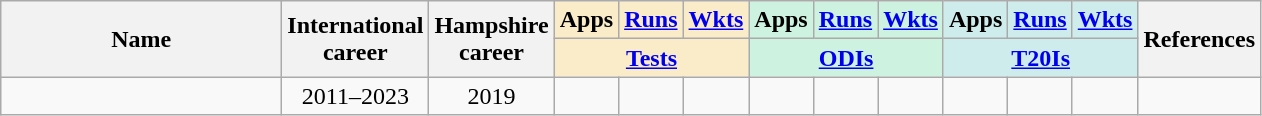<table class="wikitable sortable" style="text-align: center;">
<tr>
<th style="width:180px" rowspan="2">Name</th>
<th rowspan="2">International<br>career</th>
<th rowspan="2">Hampshire<br>career</th>
<th style="background:#faecc8">Apps</th>
<th style="background:#faecc8"><a href='#'>Runs</a></th>
<th style="background:#faecc8"><a href='#'>Wkts</a></th>
<th style="background:#cef2e0">Apps</th>
<th style="background:#cef2e0"><a href='#'>Runs</a></th>
<th style="background:#cef2e0"><a href='#'>Wkts</a></th>
<th style="background:#CFECEC">Apps</th>
<th style="background:#CFECEC"><a href='#'>Runs</a></th>
<th style="background:#CFECEC"><a href='#'>Wkts</a></th>
<th class="unsortable" rowspan="2">References</th>
</tr>
<tr class="unsortable">
<th colspan="3" style="background:#faecc8"><a href='#'>Tests</a></th>
<th colspan="3" style="background:#cef2e0"><a href='#'>ODIs</a></th>
<th colspan="3" style="background:#CFECEC"><a href='#'>T20Is</a></th>
</tr>
<tr>
<td></td>
<td>2011–2023</td>
<td>2019</td>
<td></td>
<td></td>
<td></td>
<td></td>
<td></td>
<td></td>
<td></td>
<td></td>
<td></td>
<td></td>
</tr>
</table>
